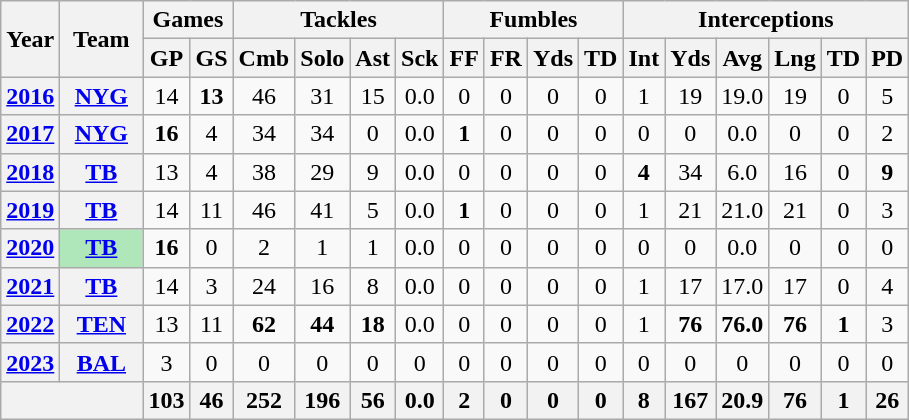<table class="wikitable" style="text-align:center;">
<tr>
<th rowspan="2">Year</th>
<th rowspan="2">Team</th>
<th colspan="2">Games</th>
<th colspan="4">Tackles</th>
<th colspan="4">Fumbles</th>
<th colspan="6">Interceptions</th>
</tr>
<tr>
<th>GP</th>
<th>GS</th>
<th>Cmb</th>
<th>Solo</th>
<th>Ast</th>
<th>Sck</th>
<th>FF</th>
<th>FR</th>
<th>Yds</th>
<th>TD</th>
<th>Int</th>
<th>Yds</th>
<th>Avg</th>
<th>Lng</th>
<th>TD</th>
<th>PD</th>
</tr>
<tr>
<th><a href='#'>2016</a></th>
<th><a href='#'>NYG</a></th>
<td>14</td>
<td><strong>13</strong></td>
<td>46</td>
<td>31</td>
<td>15</td>
<td>0.0</td>
<td>0</td>
<td>0</td>
<td>0</td>
<td>0</td>
<td>1</td>
<td>19</td>
<td>19.0</td>
<td>19</td>
<td>0</td>
<td>5</td>
</tr>
<tr>
<th><a href='#'>2017</a></th>
<th><a href='#'>NYG</a></th>
<td><strong>16</strong></td>
<td>4</td>
<td>34</td>
<td>34</td>
<td>0</td>
<td>0.0</td>
<td><strong>1</strong></td>
<td>0</td>
<td>0</td>
<td>0</td>
<td>0</td>
<td>0</td>
<td>0.0</td>
<td>0</td>
<td>0</td>
<td>2</td>
</tr>
<tr>
<th><a href='#'>2018</a></th>
<th><a href='#'>TB</a></th>
<td>13</td>
<td>4</td>
<td>38</td>
<td>29</td>
<td>9</td>
<td>0.0</td>
<td>0</td>
<td>0</td>
<td>0</td>
<td>0</td>
<td><strong>4</strong></td>
<td>34</td>
<td>6.0</td>
<td>16</td>
<td>0</td>
<td><strong>9</strong></td>
</tr>
<tr>
<th><a href='#'>2019</a></th>
<th><a href='#'>TB</a></th>
<td>14</td>
<td>11</td>
<td>46</td>
<td>41</td>
<td>5</td>
<td>0.0</td>
<td><strong>1</strong></td>
<td>0</td>
<td>0</td>
<td>0</td>
<td>1</td>
<td>21</td>
<td>21.0</td>
<td>21</td>
<td>0</td>
<td>3</td>
</tr>
<tr>
<th><a href='#'>2020</a></th>
<th style="background:#afe6ba; width:3em;"><a href='#'>TB</a></th>
<td><strong>16</strong></td>
<td>0</td>
<td>2</td>
<td>1</td>
<td>1</td>
<td>0.0</td>
<td>0</td>
<td>0</td>
<td>0</td>
<td>0</td>
<td>0</td>
<td>0</td>
<td>0.0</td>
<td>0</td>
<td>0</td>
<td>0</td>
</tr>
<tr>
<th><a href='#'>2021</a></th>
<th><a href='#'>TB</a></th>
<td>14</td>
<td>3</td>
<td>24</td>
<td>16</td>
<td>8</td>
<td>0.0</td>
<td>0</td>
<td>0</td>
<td>0</td>
<td>0</td>
<td>1</td>
<td>17</td>
<td>17.0</td>
<td>17</td>
<td>0</td>
<td>4</td>
</tr>
<tr>
<th><a href='#'>2022</a></th>
<th><a href='#'>TEN</a></th>
<td>13</td>
<td>11</td>
<td><strong>62</strong></td>
<td><strong>44</strong></td>
<td><strong>18</strong></td>
<td>0.0</td>
<td>0</td>
<td>0</td>
<td>0</td>
<td>0</td>
<td>1</td>
<td><strong>76</strong></td>
<td><strong>76.0</strong></td>
<td><strong>76</strong></td>
<td><strong>1</strong></td>
<td>3</td>
</tr>
<tr>
<th><a href='#'>2023</a></th>
<th><a href='#'>BAL</a></th>
<td>3</td>
<td>0</td>
<td>0</td>
<td>0</td>
<td>0</td>
<td>0</td>
<td>0</td>
<td>0</td>
<td>0</td>
<td>0</td>
<td>0</td>
<td>0</td>
<td>0</td>
<td>0</td>
<td>0</td>
<td>0</td>
</tr>
<tr>
<th colspan="2"></th>
<th>103</th>
<th>46</th>
<th>252</th>
<th>196</th>
<th>56</th>
<th>0.0</th>
<th>2</th>
<th>0</th>
<th>0</th>
<th>0</th>
<th>8</th>
<th>167</th>
<th>20.9</th>
<th>76</th>
<th>1</th>
<th>26</th>
</tr>
</table>
